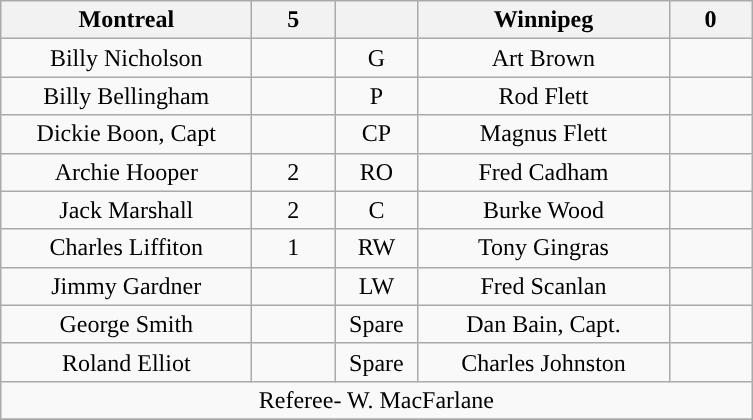<table class="wikitable" style="text-align:center;">
<tr>
<th style="width:10em">Montreal</th>
<th style="width:3em">5</th>
<th style="width:3em"></th>
<th style="width:10em">Winnipeg</th>
<th style="width:3em">0</th>
</tr>
<tr>
<td>Billy Nicholson</td>
<td></td>
<td>G</td>
<td>Art Brown</td>
<td></td>
</tr>
<tr>
<td>Billy Bellingham</td>
<td></td>
<td>P</td>
<td>Rod Flett</td>
<td></td>
</tr>
<tr>
<td>Dickie Boon, Capt</td>
<td></td>
<td>CP</td>
<td>Magnus Flett</td>
<td></td>
</tr>
<tr>
<td>Archie Hooper</td>
<td>2</td>
<td>RO</td>
<td>Fred Cadham</td>
<td></td>
</tr>
<tr>
<td>Jack Marshall</td>
<td>2</td>
<td>C</td>
<td>Burke Wood</td>
<td></td>
</tr>
<tr>
<td>Charles Liffiton</td>
<td>1</td>
<td>RW</td>
<td>Tony Gingras</td>
<td></td>
</tr>
<tr>
<td>Jimmy Gardner</td>
<td></td>
<td>LW</td>
<td>Fred Scanlan</td>
<td></td>
</tr>
<tr>
<td>George Smith</td>
<td></td>
<td>Spare</td>
<td>Dan Bain, Capt.</td>
<td></td>
</tr>
<tr>
<td>Roland Elliot</td>
<td></td>
<td>Spare</td>
<td>Charles Johnston</td>
<td></td>
</tr>
<tr>
<td colspan="5">Referee- W. MacFarlane</td>
</tr>
<tr>
</tr>
</table>
